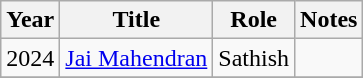<table class="wikitable sortable">
<tr>
<th>Year</th>
<th>Title</th>
<th>Role</th>
<th class="unsortable">Notes</th>
</tr>
<tr>
<td>2024</td>
<td><a href='#'>Jai Mahendran</a></td>
<td>Sathish</td>
<td></td>
</tr>
<tr>
</tr>
</table>
